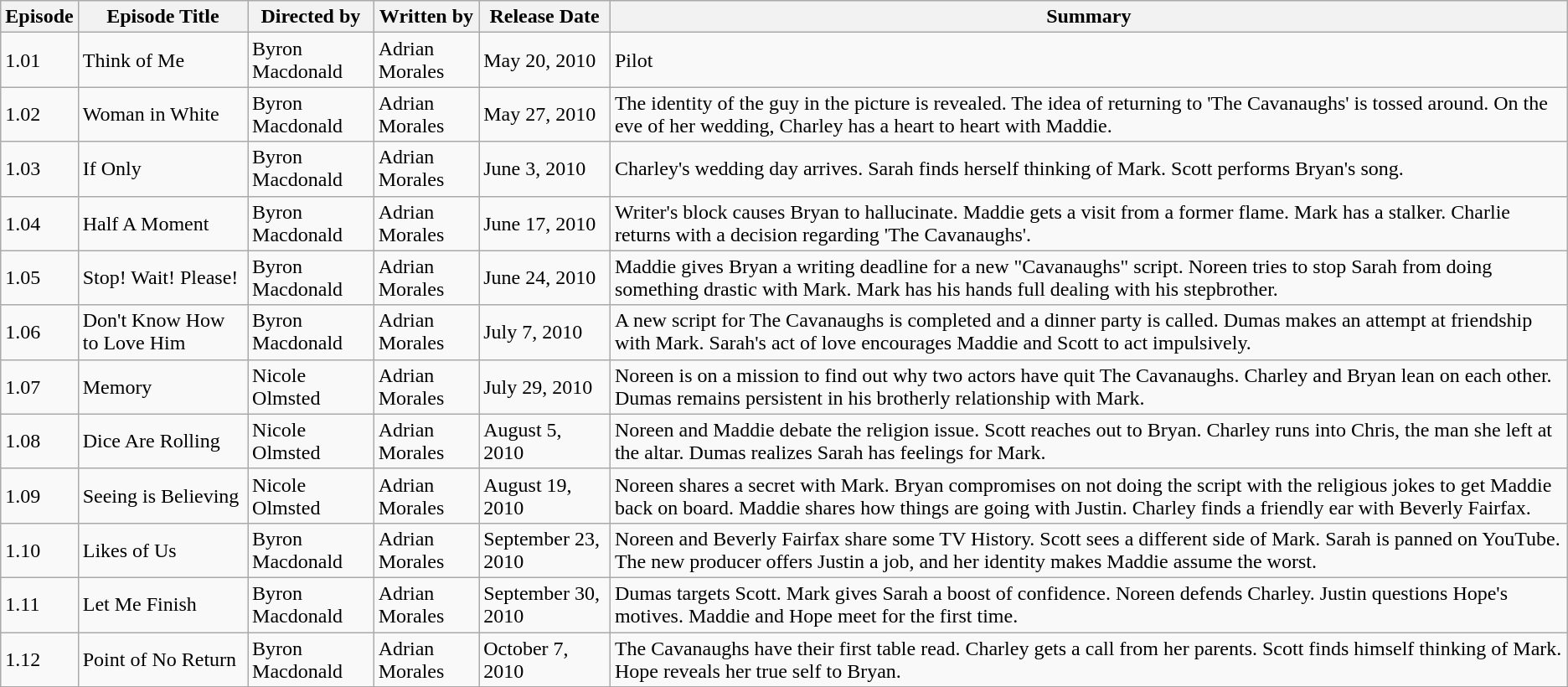<table class="wikitable">
<tr>
<th>Episode</th>
<th>Episode Title</th>
<th>Directed by</th>
<th>Written by</th>
<th>Release Date</th>
<th>Summary</th>
</tr>
<tr>
<td>1.01</td>
<td>Think of Me</td>
<td>Byron Macdonald</td>
<td>Adrian Morales</td>
<td>May 20, 2010</td>
<td>Pilot</td>
</tr>
<tr>
<td>1.02</td>
<td>Woman in White</td>
<td>Byron Macdonald</td>
<td>Adrian Morales</td>
<td>May 27, 2010</td>
<td>The identity of the guy in the picture is revealed. The idea of returning to 'The Cavanaughs' is tossed around. On the eve of her wedding, Charley has a heart to heart with Maddie.</td>
</tr>
<tr>
<td>1.03</td>
<td>If Only</td>
<td>Byron Macdonald</td>
<td>Adrian Morales</td>
<td>June 3, 2010</td>
<td>Charley's wedding day arrives. Sarah finds herself thinking of Mark. Scott performs Bryan's song.</td>
</tr>
<tr>
<td>1.04</td>
<td>Half A Moment</td>
<td>Byron Macdonald</td>
<td>Adrian Morales</td>
<td>June 17, 2010</td>
<td>Writer's block causes Bryan to hallucinate. Maddie gets a visit from a former flame. Mark has a stalker. Charlie returns with a decision regarding 'The Cavanaughs'.</td>
</tr>
<tr>
<td>1.05</td>
<td>Stop! Wait! Please!</td>
<td>Byron Macdonald</td>
<td>Adrian Morales</td>
<td>June 24, 2010</td>
<td>Maddie gives Bryan a writing deadline for a new "Cavanaughs" script. Noreen tries to stop Sarah from doing something drastic with Mark. Mark has his hands full dealing with his stepbrother.</td>
</tr>
<tr>
<td>1.06</td>
<td>Don't Know How to Love Him</td>
<td>Byron Macdonald</td>
<td>Adrian Morales</td>
<td>July 7, 2010</td>
<td>A new script for The Cavanaughs is completed and a dinner party is called. Dumas makes an attempt at friendship with Mark. Sarah's act of love encourages Maddie and Scott to act impulsively.</td>
</tr>
<tr>
<td>1.07</td>
<td>Memory</td>
<td>Nicole Olmsted</td>
<td>Adrian Morales</td>
<td>July 29, 2010</td>
<td>Noreen is on a mission to find out why two actors have quit The Cavanaughs. Charley and Bryan lean on each other. Dumas remains persistent in his brotherly relationship with Mark.</td>
</tr>
<tr>
<td>1.08</td>
<td>Dice Are Rolling</td>
<td>Nicole Olmsted</td>
<td>Adrian Morales</td>
<td>August 5, 2010</td>
<td>Noreen and Maddie debate the religion issue. Scott reaches out to Bryan. Charley runs into Chris, the man she left at the altar. Dumas realizes Sarah has feelings for Mark.</td>
</tr>
<tr>
<td>1.09</td>
<td>Seeing is Believing</td>
<td>Nicole Olmsted</td>
<td>Adrian Morales</td>
<td>August 19, 2010</td>
<td>Noreen shares a secret with Mark. Bryan compromises on not doing the script with the religious jokes to get Maddie back on board. Maddie shares how things are going with Justin. Charley finds a friendly ear with Beverly Fairfax.</td>
</tr>
<tr>
<td>1.10</td>
<td>Likes of Us</td>
<td>Byron Macdonald</td>
<td>Adrian Morales</td>
<td>September 23, 2010</td>
<td>Noreen and Beverly Fairfax share some TV History. Scott sees a different side of Mark. Sarah is panned on YouTube. The new producer offers Justin a job, and her identity makes Maddie assume the worst.</td>
</tr>
<tr>
<td>1.11</td>
<td>Let Me Finish</td>
<td>Byron Macdonald</td>
<td>Adrian Morales</td>
<td>September 30, 2010</td>
<td>Dumas targets Scott. Mark gives Sarah a boost of confidence. Noreen defends Charley. Justin questions Hope's motives. Maddie and Hope meet for the first time.</td>
</tr>
<tr>
<td>1.12</td>
<td>Point of No Return</td>
<td>Byron Macdonald</td>
<td>Adrian Morales</td>
<td>October 7, 2010</td>
<td>The Cavanaughs have their first table read. Charley gets a call from her parents. Scott finds himself thinking of Mark. Hope reveals her true self to Bryan.</td>
</tr>
</table>
